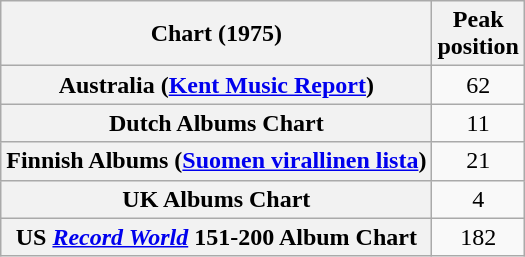<table class="wikitable plainrowheaders" style="text-align:center">
<tr>
<th>Chart (1975)</th>
<th>Peak<br>position</th>
</tr>
<tr>
<th scope="row">Australia (<a href='#'>Kent Music Report</a>)</th>
<td>62</td>
</tr>
<tr>
<th scope="row">Dutch Albums Chart</th>
<td>11</td>
</tr>
<tr>
<th scope="row">Finnish Albums (<a href='#'>Suomen virallinen lista</a>)</th>
<td>21</td>
</tr>
<tr>
<th scope="row">UK Albums Chart</th>
<td>4</td>
</tr>
<tr>
<th scope="row">US <em><a href='#'>Record World</a></em> 151-200 Album Chart</th>
<td>182</td>
</tr>
</table>
